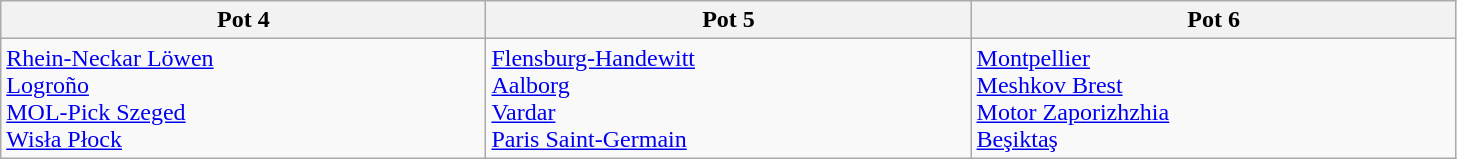<table class="wikitable">
<tr>
<th width=15%>Pot 4</th>
<th width=15%>Pot 5</th>
<th width=15%>Pot 6</th>
</tr>
<tr>
<td valign="top"> <a href='#'>Rhein-Neckar Löwen</a><br> <a href='#'>Logroño</a><br> <a href='#'>MOL-Pick Szeged</a><br> <a href='#'>Wisła Płock</a></td>
<td valign="top"> <a href='#'>Flensburg-Handewitt</a><br> <a href='#'>Aalborg</a><br> <a href='#'>Vardar</a><br> <a href='#'>Paris Saint-Germain</a></td>
<td valign="top"> <a href='#'>Montpellier</a><br> <a href='#'>Meshkov Brest</a><br> <a href='#'>Motor Zaporizhzhia</a><br> <a href='#'>Beşiktaş</a></td>
</tr>
</table>
